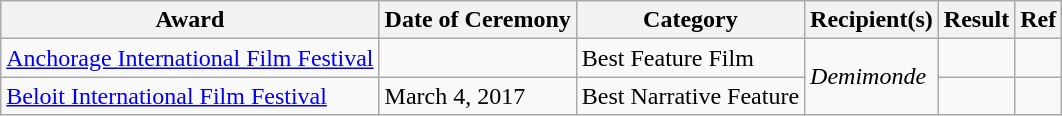<table class="wikitable plainrowheaders sortable">
<tr>
<th scope="col">Award</th>
<th scope="col">Date of Ceremony</th>
<th scope="col">Category</th>
<th scope="col">Recipient(s)</th>
<th scope="col">Result</th>
<th>Ref</th>
</tr>
<tr>
<td><a href='#'>Anchorage International Film Festival</a></td>
<td></td>
<td>Best Feature Film</td>
<td rowspan="2"><em>Demimonde</em></td>
<td></td>
<td></td>
</tr>
<tr>
<td><a href='#'>Beloit International Film Festival</a></td>
<td>March 4, 2017</td>
<td>Best Narrative Feature</td>
<td></td>
<td></td>
</tr>
</table>
